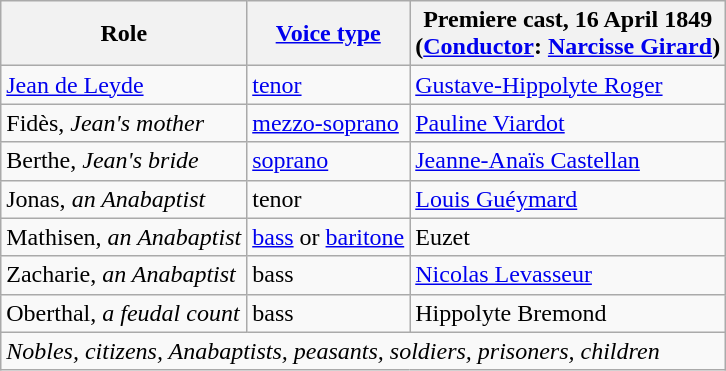<table class="wikitable">
<tr>
<th>Role</th>
<th><a href='#'>Voice type</a></th>
<th>Premiere cast, 16 April 1849<br>(<a href='#'>Conductor</a>: <a href='#'>Narcisse Girard</a>)</th>
</tr>
<tr>
<td><a href='#'>Jean de Leyde</a></td>
<td><a href='#'>tenor</a></td>
<td><a href='#'>Gustave-Hippolyte Roger</a></td>
</tr>
<tr>
<td>Fidès, <em>Jean's mother</em></td>
<td><a href='#'>mezzo-soprano</a></td>
<td><a href='#'>Pauline Viardot</a></td>
</tr>
<tr>
<td>Berthe, <em>Jean's bride</em></td>
<td><a href='#'>soprano</a></td>
<td><a href='#'>Jeanne-Anaïs Castellan</a></td>
</tr>
<tr>
<td>Jonas, <em>an Anabaptist</em></td>
<td>tenor</td>
<td><a href='#'>Louis Guéymard</a></td>
</tr>
<tr>
<td>Mathisen, <em>an Anabaptist</em></td>
<td><a href='#'>bass</a> or <a href='#'>baritone</a></td>
<td>Euzet</td>
</tr>
<tr>
<td>Zacharie, <em>an Anabaptist</em></td>
<td>bass</td>
<td><a href='#'>Nicolas Levasseur</a></td>
</tr>
<tr>
<td>Oberthal, <em>a feudal count</em></td>
<td>bass</td>
<td>Hippolyte Bremond</td>
</tr>
<tr>
<td colspan="3"><em>Nobles, citizens, Anabaptists, peasants, soldiers, prisoners, children</em></td>
</tr>
</table>
